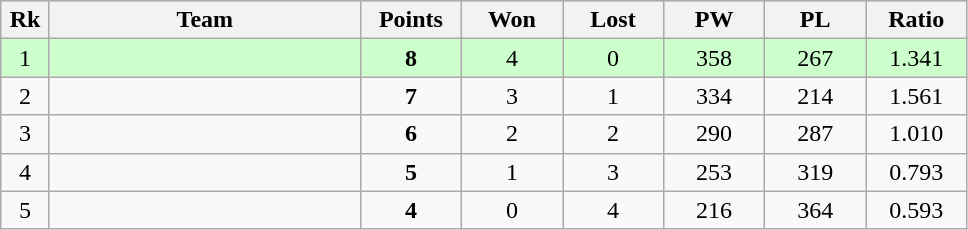<table class=wikitable style="text-align:center">
<tr bgcolor="#DCDCDC">
<th width="25">Rk</th>
<th width="200">Team</th>
<th width="60">Points</th>
<th width="60">Won</th>
<th width="60">Lost</th>
<th width="60">PW</th>
<th width="60">PL</th>
<th width="60">Ratio</th>
</tr>
<tr bgcolor=#CCFFCC>
<td>1</td>
<td align=left></td>
<td><strong>8</strong></td>
<td>4</td>
<td>0</td>
<td>358</td>
<td>267</td>
<td>1.341</td>
</tr>
<tr>
<td>2</td>
<td align=left></td>
<td><strong>7</strong></td>
<td>3</td>
<td>1</td>
<td>334</td>
<td>214</td>
<td>1.561</td>
</tr>
<tr>
<td>3</td>
<td align=left></td>
<td><strong>6</strong></td>
<td>2</td>
<td>2</td>
<td>290</td>
<td>287</td>
<td>1.010</td>
</tr>
<tr>
<td>4</td>
<td align=left></td>
<td><strong>5</strong></td>
<td>1</td>
<td>3</td>
<td>253</td>
<td>319</td>
<td>0.793</td>
</tr>
<tr>
<td>5</td>
<td align=left></td>
<td><strong>4</strong></td>
<td>0</td>
<td>4</td>
<td>216</td>
<td>364</td>
<td>0.593</td>
</tr>
</table>
